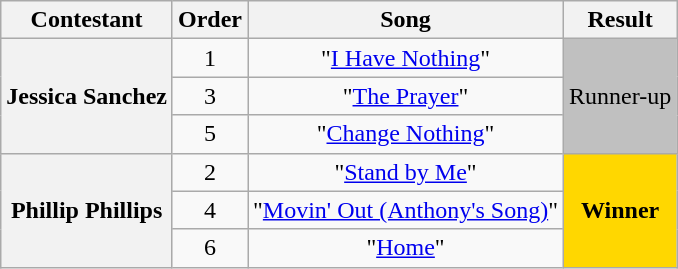<table class="wikitable unsortable" style="text-align:center;">
<tr>
<th scope="col">Contestant</th>
<th scope="col">Order</th>
<th scope="col">Song</th>
<th scope="col">Result</th>
</tr>
<tr>
<th scope="row" rowspan="3">Jessica Sanchez</th>
<td>1</td>
<td>"<a href='#'>I Have Nothing</a>"</td>
<td rowspan="3" bgcolor="silver">Runner-up</td>
</tr>
<tr>
<td>3</td>
<td>"<a href='#'>The Prayer</a>"</td>
</tr>
<tr>
<td>5</td>
<td>"<a href='#'>Change Nothing</a>"</td>
</tr>
<tr>
<th scope="row" rowspan="3">Phillip Phillips</th>
<td>2</td>
<td>"<a href='#'>Stand by Me</a>"</td>
<td rowspan="3" bgcolor="gold"><strong>Winner</strong></td>
</tr>
<tr>
<td>4</td>
<td>"<a href='#'>Movin' Out (Anthony's Song)</a>"</td>
</tr>
<tr>
<td>6</td>
<td>"<a href='#'>Home</a>"</td>
</tr>
</table>
